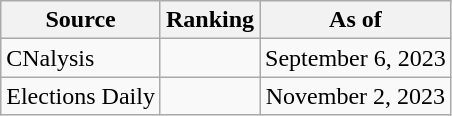<table class="wikitable" style="text-align:center">
<tr>
<th>Source</th>
<th>Ranking</th>
<th>As of</th>
</tr>
<tr>
<td align=left>CNalysis</td>
<td></td>
<td>September 6, 2023</td>
</tr>
<tr>
<td align=left>Elections Daily</td>
<td></td>
<td>November 2, 2023</td>
</tr>
</table>
